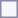<table style="border:1px solid #8888aa; background-color:#f7f8ff; padding:5px; font-size:95%; margin: 0px 12px 12px 0px;">
</table>
